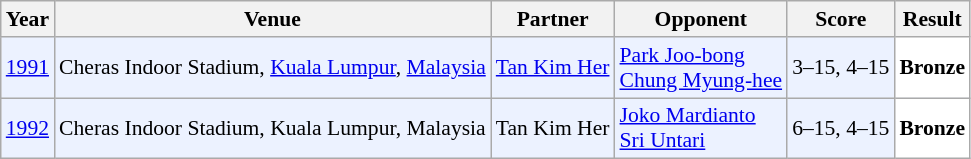<table class="sortable wikitable" style="font-size: 90%;">
<tr>
<th>Year</th>
<th>Venue</th>
<th>Partner</th>
<th>Opponent</th>
<th>Score</th>
<th>Result</th>
</tr>
<tr style="background:#ECF2FF">
<td align="center"><a href='#'>1991</a></td>
<td align="left">Cheras Indoor Stadium, <a href='#'>Kuala Lumpur</a>, <a href='#'>Malaysia</a></td>
<td align="left"> <a href='#'>Tan Kim Her</a></td>
<td align="left"> <a href='#'>Park Joo-bong</a> <br>  <a href='#'>Chung Myung-hee</a></td>
<td align="left">3–15, 4–15</td>
<td style="text-align:left; background:white"> <strong>Bronze</strong></td>
</tr>
<tr style="background:#ECF2FF">
<td align="center"><a href='#'>1992</a></td>
<td align="left">Cheras Indoor Stadium, Kuala Lumpur, Malaysia</td>
<td align="left"> Tan Kim Her</td>
<td align="left"> <a href='#'>Joko Mardianto</a> <br>  <a href='#'>Sri Untari</a></td>
<td align="left">6–15, 4–15</td>
<td style="text-align:left; background:white"> <strong>Bronze</strong></td>
</tr>
</table>
